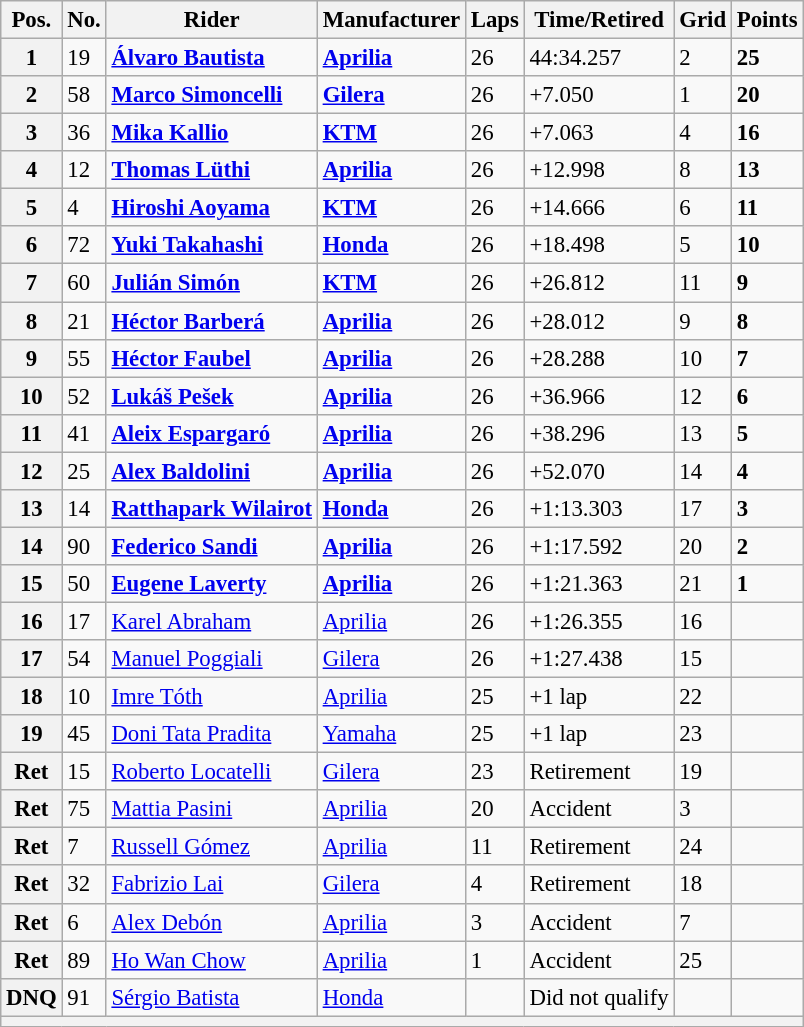<table class="wikitable" style="font-size: 95%;">
<tr>
<th>Pos.</th>
<th>No.</th>
<th>Rider</th>
<th>Manufacturer</th>
<th>Laps</th>
<th>Time/Retired</th>
<th>Grid</th>
<th>Points</th>
</tr>
<tr>
<th>1</th>
<td>19</td>
<td> <strong><a href='#'>Álvaro Bautista</a></strong></td>
<td><strong><a href='#'>Aprilia</a></strong></td>
<td>26</td>
<td>44:34.257</td>
<td>2</td>
<td><strong>25</strong></td>
</tr>
<tr>
<th>2</th>
<td>58</td>
<td> <strong><a href='#'>Marco Simoncelli</a></strong></td>
<td><strong><a href='#'>Gilera</a></strong></td>
<td>26</td>
<td>+7.050</td>
<td>1</td>
<td><strong>20</strong></td>
</tr>
<tr>
<th>3</th>
<td>36</td>
<td> <strong><a href='#'>Mika Kallio</a></strong></td>
<td><strong><a href='#'>KTM</a></strong></td>
<td>26</td>
<td>+7.063</td>
<td>4</td>
<td><strong>16</strong></td>
</tr>
<tr>
<th>4</th>
<td>12</td>
<td> <strong><a href='#'>Thomas Lüthi</a></strong></td>
<td><strong><a href='#'>Aprilia</a></strong></td>
<td>26</td>
<td>+12.998</td>
<td>8</td>
<td><strong>13</strong></td>
</tr>
<tr>
<th>5</th>
<td>4</td>
<td> <strong><a href='#'>Hiroshi Aoyama</a></strong></td>
<td><strong><a href='#'>KTM</a></strong></td>
<td>26</td>
<td>+14.666</td>
<td>6</td>
<td><strong>11</strong></td>
</tr>
<tr>
<th>6</th>
<td>72</td>
<td> <strong><a href='#'>Yuki Takahashi</a></strong></td>
<td><strong><a href='#'>Honda</a></strong></td>
<td>26</td>
<td>+18.498</td>
<td>5</td>
<td><strong>10</strong></td>
</tr>
<tr>
<th>7</th>
<td>60</td>
<td> <strong><a href='#'>Julián Simón</a></strong></td>
<td><strong><a href='#'>KTM</a></strong></td>
<td>26</td>
<td>+26.812</td>
<td>11</td>
<td><strong>9</strong></td>
</tr>
<tr>
<th>8</th>
<td>21</td>
<td> <strong><a href='#'>Héctor Barberá</a></strong></td>
<td><strong><a href='#'>Aprilia</a></strong></td>
<td>26</td>
<td>+28.012</td>
<td>9</td>
<td><strong>8</strong></td>
</tr>
<tr>
<th>9</th>
<td>55</td>
<td> <strong><a href='#'>Héctor Faubel</a></strong></td>
<td><strong><a href='#'>Aprilia</a></strong></td>
<td>26</td>
<td>+28.288</td>
<td>10</td>
<td><strong>7</strong></td>
</tr>
<tr>
<th>10</th>
<td>52</td>
<td> <strong><a href='#'>Lukáš Pešek</a></strong></td>
<td><strong><a href='#'>Aprilia</a></strong></td>
<td>26</td>
<td>+36.966</td>
<td>12</td>
<td><strong>6</strong></td>
</tr>
<tr>
<th>11</th>
<td>41</td>
<td> <strong><a href='#'>Aleix Espargaró</a></strong></td>
<td><strong><a href='#'>Aprilia</a></strong></td>
<td>26</td>
<td>+38.296</td>
<td>13</td>
<td><strong>5</strong></td>
</tr>
<tr>
<th>12</th>
<td>25</td>
<td> <strong><a href='#'>Alex Baldolini</a></strong></td>
<td><strong><a href='#'>Aprilia</a></strong></td>
<td>26</td>
<td>+52.070</td>
<td>14</td>
<td><strong>4</strong></td>
</tr>
<tr>
<th>13</th>
<td>14</td>
<td> <strong><a href='#'>Ratthapark Wilairot</a></strong></td>
<td><strong><a href='#'>Honda</a></strong></td>
<td>26</td>
<td>+1:13.303</td>
<td>17</td>
<td><strong>3</strong></td>
</tr>
<tr>
<th>14</th>
<td>90</td>
<td> <strong><a href='#'>Federico Sandi</a></strong></td>
<td><strong><a href='#'>Aprilia</a></strong></td>
<td>26</td>
<td>+1:17.592</td>
<td>20</td>
<td><strong>2</strong></td>
</tr>
<tr>
<th>15</th>
<td>50</td>
<td> <strong><a href='#'>Eugene Laverty</a></strong></td>
<td><strong><a href='#'>Aprilia</a></strong></td>
<td>26</td>
<td>+1:21.363</td>
<td>21</td>
<td><strong>1</strong></td>
</tr>
<tr>
<th>16</th>
<td>17</td>
<td> <a href='#'>Karel Abraham</a></td>
<td><a href='#'>Aprilia</a></td>
<td>26</td>
<td>+1:26.355</td>
<td>16</td>
<td></td>
</tr>
<tr>
<th>17</th>
<td>54</td>
<td> <a href='#'>Manuel Poggiali</a></td>
<td><a href='#'>Gilera</a></td>
<td>26</td>
<td>+1:27.438</td>
<td>15</td>
<td></td>
</tr>
<tr>
<th>18</th>
<td>10</td>
<td> <a href='#'>Imre Tóth</a></td>
<td><a href='#'>Aprilia</a></td>
<td>25</td>
<td>+1 lap</td>
<td>22</td>
<td></td>
</tr>
<tr>
<th>19</th>
<td>45</td>
<td> <a href='#'>Doni Tata Pradita</a></td>
<td><a href='#'>Yamaha</a></td>
<td>25</td>
<td>+1 lap</td>
<td>23</td>
<td></td>
</tr>
<tr>
<th>Ret</th>
<td>15</td>
<td> <a href='#'>Roberto Locatelli</a></td>
<td><a href='#'>Gilera</a></td>
<td>23</td>
<td>Retirement</td>
<td>19</td>
<td></td>
</tr>
<tr>
<th>Ret</th>
<td>75</td>
<td> <a href='#'>Mattia Pasini</a></td>
<td><a href='#'>Aprilia</a></td>
<td>20</td>
<td>Accident</td>
<td>3</td>
<td></td>
</tr>
<tr>
<th>Ret</th>
<td>7</td>
<td> <a href='#'>Russell Gómez</a></td>
<td><a href='#'>Aprilia</a></td>
<td>11</td>
<td>Retirement</td>
<td>24</td>
<td></td>
</tr>
<tr>
<th>Ret</th>
<td>32</td>
<td> <a href='#'>Fabrizio Lai</a></td>
<td><a href='#'>Gilera</a></td>
<td>4</td>
<td>Retirement</td>
<td>18</td>
<td></td>
</tr>
<tr>
<th>Ret</th>
<td>6</td>
<td> <a href='#'>Alex Debón</a></td>
<td><a href='#'>Aprilia</a></td>
<td>3</td>
<td>Accident</td>
<td>7</td>
<td></td>
</tr>
<tr>
<th>Ret</th>
<td>89</td>
<td> <a href='#'>Ho Wan Chow</a></td>
<td><a href='#'>Aprilia</a></td>
<td>1</td>
<td>Accident</td>
<td>25</td>
<td></td>
</tr>
<tr>
<th>DNQ</th>
<td>91</td>
<td> <a href='#'>Sérgio Batista</a></td>
<td><a href='#'>Honda</a></td>
<td></td>
<td>Did not qualify</td>
<td></td>
<td></td>
</tr>
<tr>
<th colspan=8></th>
</tr>
</table>
